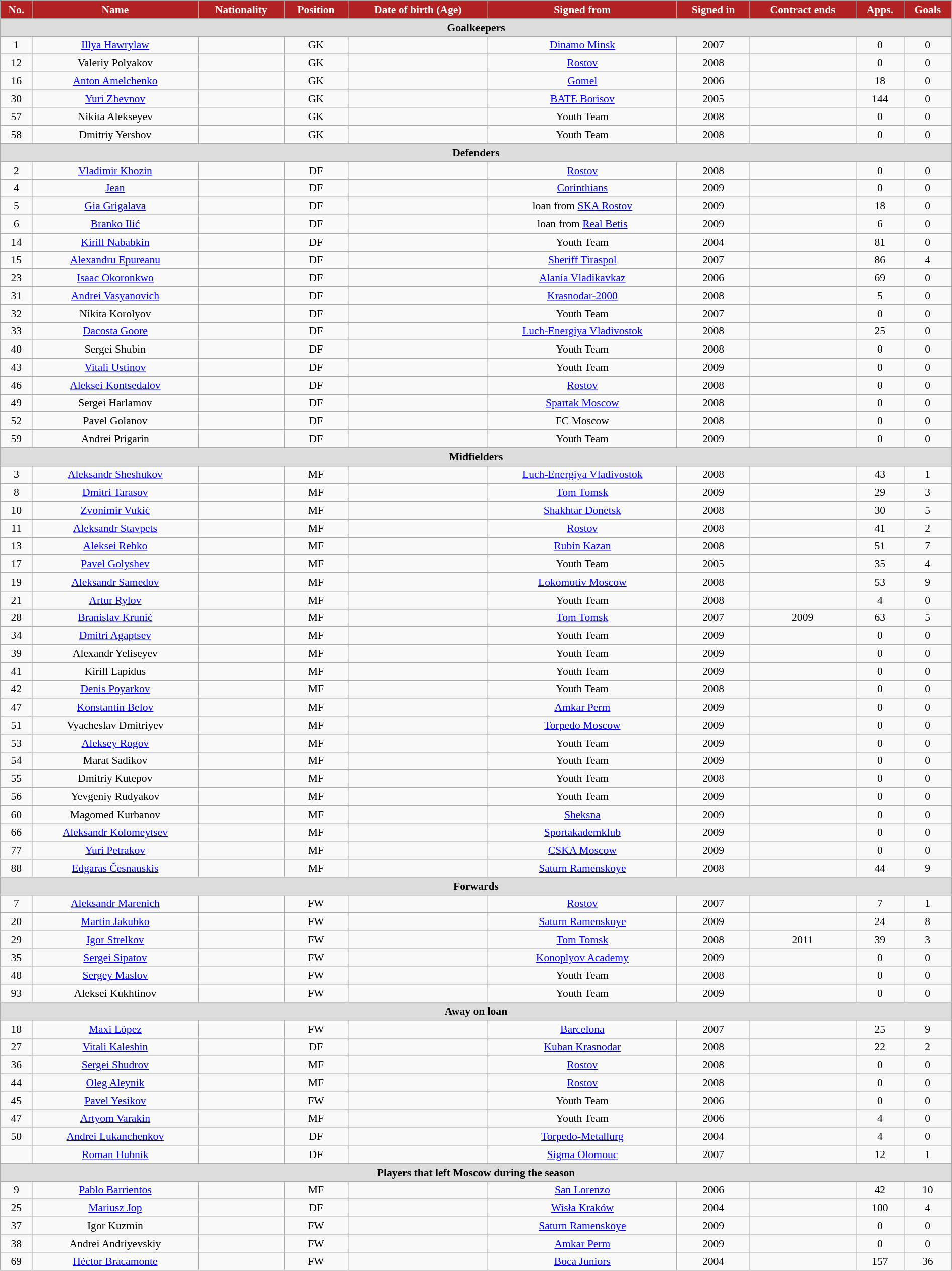<table class="wikitable"  style="text-align:center; font-size:90%; width:100%;">
<tr>
<th style="background:#B22222; color:white; text-align:center;">No.</th>
<th style="background:#B22222; color:white; text-align:center;">Name</th>
<th style="background:#B22222; color:white; text-align:center;">Nationality</th>
<th style="background:#B22222; color:white; text-align:center;">Position</th>
<th style="background:#B22222; color:white; text-align:center;">Date of birth (Age)</th>
<th style="background:#B22222; color:white; text-align:center;">Signed from</th>
<th style="background:#B22222; color:white; text-align:center;">Signed in</th>
<th style="background:#B22222; color:white; text-align:center;">Contract ends</th>
<th style="background:#B22222; color:white; text-align:center;">Apps.</th>
<th style="background:#B22222; color:white; text-align:center;">Goals</th>
</tr>
<tr>
<th colspan="11"  style="background:#dcdcdc; text-align:center;">Goalkeepers</th>
</tr>
<tr>
<td>1</td>
<td><a href='#'>Illya Hawrylaw</a></td>
<td></td>
<td>GK</td>
<td></td>
<td><a href='#'>Dinamo Minsk</a></td>
<td>2007</td>
<td></td>
<td>0</td>
<td>0</td>
</tr>
<tr>
<td>12</td>
<td>Valeriy Polyakov</td>
<td></td>
<td>GK</td>
<td></td>
<td><a href='#'>Rostov</a></td>
<td>2008</td>
<td></td>
<td>0</td>
<td>0</td>
</tr>
<tr>
<td>16</td>
<td><a href='#'>Anton Amelchenko</a></td>
<td></td>
<td>GK</td>
<td></td>
<td><a href='#'>Gomel</a></td>
<td>2006</td>
<td></td>
<td>18</td>
<td>0</td>
</tr>
<tr>
<td>30</td>
<td><a href='#'>Yuri Zhevnov</a></td>
<td></td>
<td>GK</td>
<td></td>
<td><a href='#'>BATE Borisov</a></td>
<td>2005</td>
<td></td>
<td>144</td>
<td>0</td>
</tr>
<tr>
<td>57</td>
<td>Nikita Alekseyev</td>
<td></td>
<td>GK</td>
<td></td>
<td>Youth Team</td>
<td>2008</td>
<td></td>
<td>0</td>
<td>0</td>
</tr>
<tr>
<td>58</td>
<td>Dmitriy Yershov</td>
<td></td>
<td>GK</td>
<td></td>
<td>Youth Team</td>
<td>2008</td>
<td></td>
<td>0</td>
<td>0</td>
</tr>
<tr>
<th colspan="11"  style="background:#dcdcdc; text-align:center;">Defenders</th>
</tr>
<tr>
<td>2</td>
<td><a href='#'>Vladimir Khozin</a></td>
<td></td>
<td>DF</td>
<td></td>
<td><a href='#'>Rostov</a></td>
<td>2008</td>
<td></td>
<td>0</td>
<td>0</td>
</tr>
<tr>
<td>4</td>
<td><a href='#'>Jean</a></td>
<td></td>
<td>DF</td>
<td></td>
<td><a href='#'>Corinthians</a></td>
<td>2009</td>
<td></td>
<td>0</td>
<td>0</td>
</tr>
<tr>
<td>5</td>
<td><a href='#'>Gia Grigalava</a></td>
<td></td>
<td>DF</td>
<td></td>
<td>loan from <a href='#'>SKA Rostov</a></td>
<td>2009</td>
<td></td>
<td>18</td>
<td>0</td>
</tr>
<tr>
<td>6</td>
<td><a href='#'>Branko Ilić</a></td>
<td></td>
<td>DF</td>
<td></td>
<td>loan from <a href='#'>Real Betis</a></td>
<td>2009</td>
<td></td>
<td>6</td>
<td>0</td>
</tr>
<tr>
<td>14</td>
<td><a href='#'>Kirill Nababkin</a></td>
<td></td>
<td>DF</td>
<td></td>
<td>Youth Team</td>
<td>2004</td>
<td></td>
<td>81</td>
<td>0</td>
</tr>
<tr>
<td>15</td>
<td><a href='#'>Alexandru Epureanu</a></td>
<td></td>
<td>DF</td>
<td></td>
<td><a href='#'>Sheriff Tiraspol</a></td>
<td>2007</td>
<td></td>
<td>86</td>
<td>4</td>
</tr>
<tr>
<td>23</td>
<td><a href='#'>Isaac Okoronkwo</a></td>
<td></td>
<td>DF</td>
<td></td>
<td><a href='#'>Alania Vladikavkaz</a></td>
<td>2006</td>
<td></td>
<td>69</td>
<td>0</td>
</tr>
<tr>
<td>31</td>
<td><a href='#'>Andrei Vasyanovich</a></td>
<td></td>
<td>DF</td>
<td></td>
<td><a href='#'>Krasnodar-2000</a></td>
<td>2008</td>
<td></td>
<td>5</td>
<td>0</td>
</tr>
<tr>
<td>32</td>
<td>Nikita Korolyov</td>
<td></td>
<td>DF</td>
<td></td>
<td>Youth Team</td>
<td>2007</td>
<td></td>
<td>0</td>
<td>0</td>
</tr>
<tr>
<td>33</td>
<td><a href='#'>Dacosta Goore</a></td>
<td></td>
<td>DF</td>
<td></td>
<td><a href='#'>Luch-Energiya Vladivostok</a></td>
<td>2008</td>
<td></td>
<td>25</td>
<td>0</td>
</tr>
<tr>
<td>40</td>
<td>Sergei Shubin</td>
<td></td>
<td>DF</td>
<td></td>
<td>Youth Team</td>
<td>2008</td>
<td></td>
<td>0</td>
<td>0</td>
</tr>
<tr>
<td>43</td>
<td><a href='#'>Vitali Ustinov</a></td>
<td></td>
<td>DF</td>
<td></td>
<td>Youth Team</td>
<td>2009</td>
<td></td>
<td>0</td>
<td>0</td>
</tr>
<tr>
<td>46</td>
<td><a href='#'>Aleksei Kontsedalov</a></td>
<td></td>
<td>DF</td>
<td></td>
<td><a href='#'>Rostov</a></td>
<td>2008</td>
<td></td>
<td>0</td>
<td>0</td>
</tr>
<tr>
<td>49</td>
<td>Sergei Harlamov</td>
<td></td>
<td>DF</td>
<td></td>
<td><a href='#'>Spartak Moscow</a></td>
<td>2008</td>
<td></td>
<td>0</td>
<td>0</td>
</tr>
<tr>
<td>52</td>
<td>Pavel Golanov</td>
<td></td>
<td>DF</td>
<td></td>
<td>FC Moscow</td>
<td>2008</td>
<td></td>
<td>0</td>
<td>0</td>
</tr>
<tr>
<td>59</td>
<td>Andrei Prigarin</td>
<td></td>
<td>DF</td>
<td></td>
<td>Youth Team</td>
<td>2009</td>
<td></td>
<td>0</td>
<td>0</td>
</tr>
<tr>
<th colspan="11"  style="background:#dcdcdc; text-align:center;">Midfielders</th>
</tr>
<tr>
<td>3</td>
<td><a href='#'>Aleksandr Sheshukov</a></td>
<td></td>
<td>MF</td>
<td></td>
<td><a href='#'>Luch-Energiya Vladivostok</a></td>
<td>2008</td>
<td></td>
<td>43</td>
<td>1</td>
</tr>
<tr>
<td>8</td>
<td><a href='#'>Dmitri Tarasov</a></td>
<td></td>
<td>MF</td>
<td></td>
<td><a href='#'>Tom Tomsk</a></td>
<td>2009</td>
<td></td>
<td>29</td>
<td>3</td>
</tr>
<tr>
<td>10</td>
<td><a href='#'>Zvonimir Vukić</a></td>
<td></td>
<td>MF</td>
<td></td>
<td><a href='#'>Shakhtar Donetsk</a></td>
<td>2008</td>
<td></td>
<td>30</td>
<td>5</td>
</tr>
<tr>
<td>11</td>
<td><a href='#'>Aleksandr Stavpets</a></td>
<td></td>
<td>MF</td>
<td></td>
<td><a href='#'>Rostov</a></td>
<td>2008</td>
<td></td>
<td>41</td>
<td>2</td>
</tr>
<tr>
<td>13</td>
<td><a href='#'>Aleksei Rebko</a></td>
<td></td>
<td>MF</td>
<td></td>
<td><a href='#'>Rubin Kazan</a></td>
<td>2008</td>
<td></td>
<td>51</td>
<td>7</td>
</tr>
<tr>
<td>17</td>
<td><a href='#'>Pavel Golyshev</a></td>
<td></td>
<td>MF</td>
<td></td>
<td>Youth Team</td>
<td>2005</td>
<td></td>
<td>35</td>
<td>4</td>
</tr>
<tr>
<td>19</td>
<td><a href='#'>Aleksandr Samedov</a></td>
<td></td>
<td>MF</td>
<td></td>
<td><a href='#'>Lokomotiv Moscow</a></td>
<td>2008</td>
<td></td>
<td>53</td>
<td>9</td>
</tr>
<tr>
<td>21</td>
<td><a href='#'>Artur Rylov</a></td>
<td></td>
<td>MF</td>
<td></td>
<td>Youth Team</td>
<td>2008</td>
<td></td>
<td>4</td>
<td>0</td>
</tr>
<tr>
<td>28</td>
<td><a href='#'>Branislav Krunić</a></td>
<td></td>
<td>MF</td>
<td></td>
<td><a href='#'>Tom Tomsk</a></td>
<td>2007</td>
<td>2009 </td>
<td>63</td>
<td>5</td>
</tr>
<tr>
<td>34</td>
<td><a href='#'>Dmitri Agaptsev</a></td>
<td></td>
<td>MF</td>
<td></td>
<td>Youth Team</td>
<td>2009</td>
<td></td>
<td>0</td>
<td>0</td>
</tr>
<tr>
<td>39</td>
<td>Alexandr Yeliseyev</td>
<td></td>
<td>MF</td>
<td></td>
<td>Youth Team</td>
<td>2009</td>
<td></td>
<td>0</td>
<td>0</td>
</tr>
<tr>
<td>41</td>
<td>Kirill Lapidus</td>
<td></td>
<td>MF</td>
<td></td>
<td>Youth Team</td>
<td>2009</td>
<td></td>
<td>0</td>
<td>0</td>
</tr>
<tr>
<td>42</td>
<td><a href='#'>Denis Poyarkov</a></td>
<td></td>
<td>MF</td>
<td></td>
<td>Youth Team</td>
<td>2008</td>
<td></td>
<td>0</td>
<td>0</td>
</tr>
<tr>
<td>47</td>
<td><a href='#'>Konstantin Belov</a></td>
<td></td>
<td>MF</td>
<td></td>
<td><a href='#'>Amkar Perm</a></td>
<td>2009</td>
<td></td>
<td>0</td>
<td>0</td>
</tr>
<tr>
<td>51</td>
<td>Vyacheslav Dmitriyev</td>
<td></td>
<td>MF</td>
<td></td>
<td><a href='#'>Torpedo Moscow</a></td>
<td>2009</td>
<td></td>
<td>0</td>
<td>0</td>
</tr>
<tr>
<td>53</td>
<td><a href='#'>Aleksey Rogov</a></td>
<td></td>
<td>MF</td>
<td></td>
<td>Youth Team</td>
<td>2009</td>
<td></td>
<td>0</td>
<td>0</td>
</tr>
<tr>
<td>54</td>
<td>Marat Sadikov</td>
<td></td>
<td>MF</td>
<td></td>
<td>Youth Team</td>
<td>2009</td>
<td></td>
<td>0</td>
<td>0</td>
</tr>
<tr>
<td>55</td>
<td>Dmitriy Kutepov</td>
<td></td>
<td>MF</td>
<td></td>
<td>Youth Team</td>
<td>2008</td>
<td></td>
<td>0</td>
<td>0</td>
</tr>
<tr>
<td>56</td>
<td>Yevgeniy Rudyakov</td>
<td></td>
<td>MF</td>
<td></td>
<td>Youth Team</td>
<td>2009</td>
<td></td>
<td>0</td>
<td>0</td>
</tr>
<tr>
<td>60</td>
<td>Magomed Kurbanov</td>
<td></td>
<td>MF</td>
<td></td>
<td><a href='#'>Sheksna</a></td>
<td>2009</td>
<td></td>
<td>0</td>
<td>0</td>
</tr>
<tr>
<td>66</td>
<td><a href='#'>Aleksandr Kolomeytsev</a></td>
<td></td>
<td>MF</td>
<td></td>
<td><a href='#'>Sportakademklub</a></td>
<td>2009</td>
<td></td>
<td>0</td>
<td>0</td>
</tr>
<tr>
<td>77</td>
<td><a href='#'>Yuri Petrakov</a></td>
<td></td>
<td>MF</td>
<td></td>
<td><a href='#'>CSKA Moscow</a></td>
<td>2009</td>
<td></td>
<td>0</td>
<td>0</td>
</tr>
<tr>
<td>88</td>
<td><a href='#'>Edgaras Česnauskis</a></td>
<td></td>
<td>MF</td>
<td></td>
<td><a href='#'>Saturn Ramenskoye</a></td>
<td>2008</td>
<td></td>
<td>44</td>
<td>9</td>
</tr>
<tr>
<th colspan="11"  style="background:#dcdcdc; text-align:center;">Forwards</th>
</tr>
<tr>
<td>7</td>
<td><a href='#'>Aleksandr Marenich</a></td>
<td></td>
<td>FW</td>
<td></td>
<td><a href='#'>Rostov</a></td>
<td>2007</td>
<td></td>
<td>7</td>
<td>1</td>
</tr>
<tr>
<td>20</td>
<td><a href='#'>Martin Jakubko</a></td>
<td></td>
<td>FW</td>
<td></td>
<td><a href='#'>Saturn Ramenskoye</a></td>
<td>2009</td>
<td></td>
<td>24</td>
<td>8</td>
</tr>
<tr>
<td>29</td>
<td><a href='#'>Igor Strelkov</a></td>
<td></td>
<td>FW</td>
<td></td>
<td><a href='#'>Tom Tomsk</a></td>
<td>2008</td>
<td>2011</td>
<td>39</td>
<td>3</td>
</tr>
<tr>
<td>35</td>
<td><a href='#'>Sergei Sipatov</a></td>
<td></td>
<td>FW</td>
<td></td>
<td><a href='#'>Konoplyov Academy</a></td>
<td>2009</td>
<td></td>
<td>0</td>
<td>0</td>
</tr>
<tr>
<td>48</td>
<td><a href='#'>Sergey Maslov</a></td>
<td></td>
<td>FW</td>
<td></td>
<td>Youth Team</td>
<td>2008</td>
<td></td>
<td>0</td>
<td>0</td>
</tr>
<tr>
<td>93</td>
<td>Aleksei Kukhtinov</td>
<td></td>
<td>FW</td>
<td></td>
<td>Youth Team</td>
<td>2009</td>
<td></td>
<td>0</td>
<td>0</td>
</tr>
<tr>
<th colspan="11"  style="background:#dcdcdc; text-align:center;">Away on loan</th>
</tr>
<tr>
<td>18</td>
<td><a href='#'>Maxi López</a></td>
<td></td>
<td>FW</td>
<td></td>
<td><a href='#'>Barcelona</a></td>
<td>2007</td>
<td></td>
<td>25</td>
<td>9</td>
</tr>
<tr>
<td>27</td>
<td><a href='#'>Vitali Kaleshin</a></td>
<td></td>
<td>DF</td>
<td></td>
<td><a href='#'>Kuban Krasnodar</a></td>
<td>2008</td>
<td></td>
<td>22</td>
<td>2</td>
</tr>
<tr>
<td>36</td>
<td><a href='#'>Sergei Shudrov</a></td>
<td></td>
<td>MF</td>
<td></td>
<td><a href='#'>Rostov</a></td>
<td>2008</td>
<td></td>
<td>0</td>
<td>0</td>
</tr>
<tr>
<td>44</td>
<td><a href='#'>Oleg Aleynik</a></td>
<td></td>
<td>MF</td>
<td></td>
<td><a href='#'>Rostov</a></td>
<td>2008</td>
<td></td>
<td>0</td>
<td>0</td>
</tr>
<tr>
<td>45</td>
<td><a href='#'>Pavel Yesikov</a></td>
<td></td>
<td>FW</td>
<td></td>
<td>Youth Team</td>
<td>2006</td>
<td></td>
<td>0</td>
<td>0</td>
</tr>
<tr>
<td>47</td>
<td><a href='#'>Artyom Varakin</a></td>
<td></td>
<td>MF</td>
<td></td>
<td>Youth Team</td>
<td>2006</td>
<td></td>
<td>4</td>
<td>0</td>
</tr>
<tr>
<td>50</td>
<td><a href='#'>Andrei Lukanchenkov</a></td>
<td></td>
<td>DF</td>
<td></td>
<td><a href='#'>Torpedo-Metallurg</a></td>
<td>2004</td>
<td></td>
<td>4</td>
<td>0</td>
</tr>
<tr>
<td></td>
<td><a href='#'>Roman Hubník</a></td>
<td></td>
<td>DF</td>
<td></td>
<td><a href='#'>Sigma Olomouc</a></td>
<td>2007</td>
<td></td>
<td>12</td>
<td>1</td>
</tr>
<tr>
<th colspan="11"  style="background:#dcdcdc; text-align:center;">Players that left Moscow during the season</th>
</tr>
<tr>
<td>9</td>
<td><a href='#'>Pablo Barrientos</a></td>
<td></td>
<td>MF</td>
<td></td>
<td><a href='#'>San Lorenzo</a></td>
<td>2006</td>
<td></td>
<td>42</td>
<td>10</td>
</tr>
<tr>
<td>25</td>
<td><a href='#'>Mariusz Jop</a></td>
<td></td>
<td>DF</td>
<td></td>
<td><a href='#'>Wisła Kraków</a></td>
<td>2004</td>
<td></td>
<td>100</td>
<td>4</td>
</tr>
<tr>
<td>37</td>
<td>Igor Kuzmin</td>
<td></td>
<td>FW</td>
<td></td>
<td><a href='#'>Saturn Ramenskoye</a></td>
<td>2009</td>
<td></td>
<td>0</td>
<td>0</td>
</tr>
<tr>
<td>38</td>
<td>Andrei Andriyevskiy</td>
<td></td>
<td>FW</td>
<td></td>
<td><a href='#'>Amkar Perm</a></td>
<td>2009</td>
<td></td>
<td>0</td>
<td>0</td>
</tr>
<tr>
<td>69</td>
<td><a href='#'>Héctor Bracamonte</a></td>
<td></td>
<td>FW</td>
<td></td>
<td><a href='#'>Boca Juniors</a></td>
<td>2004</td>
<td></td>
<td>157</td>
<td>36</td>
</tr>
</table>
